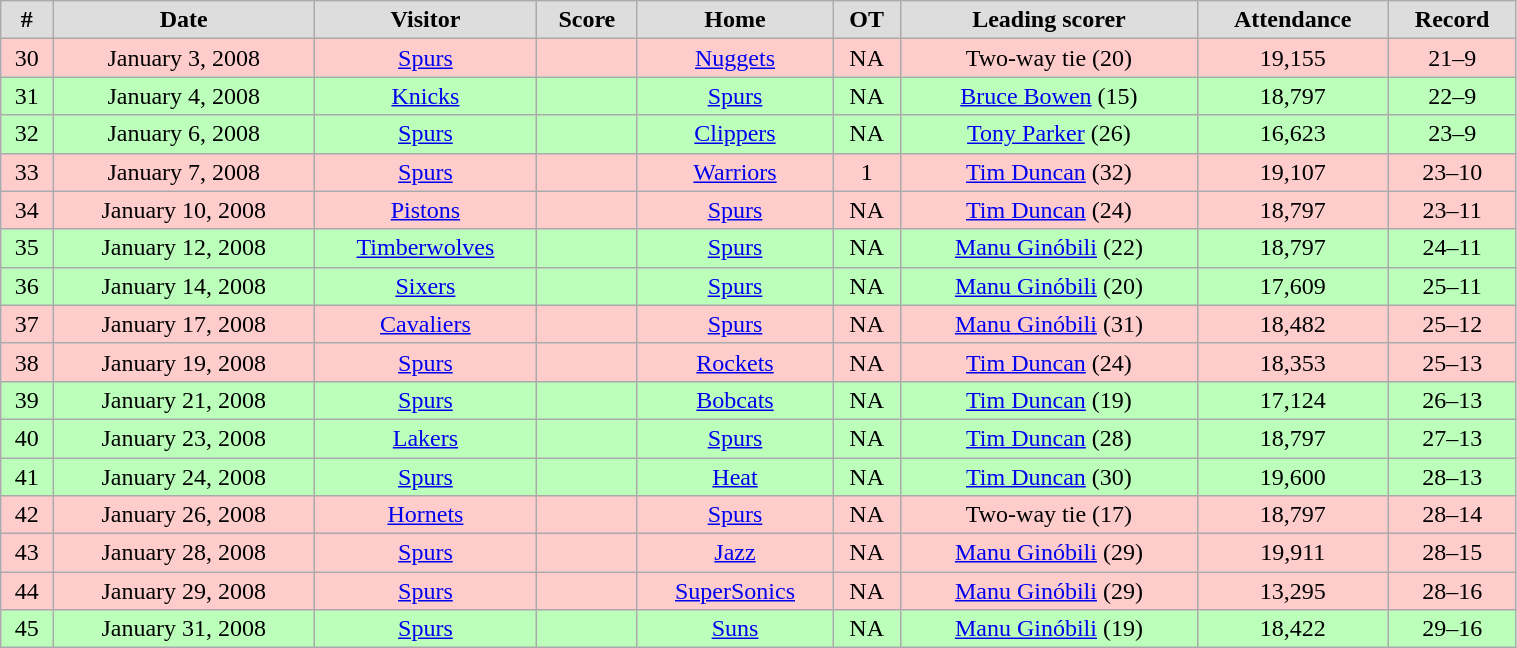<table class="wikitable" width="80%">
<tr align="center"  bgcolor="#dddddd">
<td><strong>#</strong></td>
<td><strong>Date</strong></td>
<td><strong>Visitor</strong></td>
<td><strong>Score</strong></td>
<td><strong>Home</strong></td>
<td><strong>OT</strong></td>
<td><strong>Leading scorer</strong></td>
<td><strong>Attendance</strong></td>
<td><strong>Record</strong></td>
</tr>
<tr align="center" bgcolor="#ffcccc">
<td>30</td>
<td>January 3, 2008</td>
<td><a href='#'>Spurs</a></td>
<td></td>
<td><a href='#'>Nuggets</a></td>
<td>NA</td>
<td>Two-way tie (20)</td>
<td>19,155</td>
<td>21–9</td>
</tr>
<tr align="center" bgcolor="#bbffbb">
<td>31</td>
<td>January 4, 2008</td>
<td><a href='#'>Knicks</a></td>
<td></td>
<td><a href='#'>Spurs</a></td>
<td>NA</td>
<td><a href='#'>Bruce Bowen</a> (15)</td>
<td>18,797</td>
<td>22–9</td>
</tr>
<tr align="center" bgcolor="#bbffbb">
<td>32</td>
<td>January 6, 2008</td>
<td><a href='#'>Spurs</a></td>
<td></td>
<td><a href='#'>Clippers</a></td>
<td>NA</td>
<td><a href='#'>Tony Parker</a> (26)</td>
<td>16,623</td>
<td>23–9</td>
</tr>
<tr align="center" bgcolor="#ffcccc">
<td>33</td>
<td>January 7, 2008</td>
<td><a href='#'>Spurs</a></td>
<td></td>
<td><a href='#'>Warriors</a></td>
<td>1</td>
<td><a href='#'>Tim Duncan</a> (32)</td>
<td>19,107</td>
<td>23–10</td>
</tr>
<tr align="center" bgcolor="#ffcccc">
<td>34</td>
<td>January 10, 2008</td>
<td><a href='#'>Pistons</a></td>
<td></td>
<td><a href='#'>Spurs</a></td>
<td>NA</td>
<td><a href='#'>Tim Duncan</a> (24)</td>
<td>18,797</td>
<td>23–11</td>
</tr>
<tr align="center" bgcolor="#bbffbb">
<td>35</td>
<td>January 12, 2008</td>
<td><a href='#'>Timberwolves</a></td>
<td></td>
<td><a href='#'>Spurs</a></td>
<td>NA</td>
<td><a href='#'>Manu Ginóbili</a> (22)</td>
<td>18,797</td>
<td>24–11</td>
</tr>
<tr align="center" bgcolor="#bbffbb">
<td>36</td>
<td>January 14, 2008</td>
<td><a href='#'>Sixers</a></td>
<td></td>
<td><a href='#'>Spurs</a></td>
<td>NA</td>
<td><a href='#'>Manu Ginóbili</a> (20)</td>
<td>17,609</td>
<td>25–11</td>
</tr>
<tr align="center" bgcolor="#ffcccc">
<td>37</td>
<td>January 17, 2008</td>
<td><a href='#'>Cavaliers</a></td>
<td></td>
<td><a href='#'>Spurs</a></td>
<td>NA</td>
<td><a href='#'>Manu Ginóbili</a> (31)</td>
<td>18,482</td>
<td>25–12</td>
</tr>
<tr align="center" bgcolor="#ffcccc">
<td>38</td>
<td>January 19, 2008</td>
<td><a href='#'>Spurs</a></td>
<td></td>
<td><a href='#'>Rockets</a></td>
<td>NA</td>
<td><a href='#'>Tim Duncan</a> (24)</td>
<td>18,353</td>
<td>25–13</td>
</tr>
<tr align="center" bgcolor="#bbffbb">
<td>39</td>
<td>January 21, 2008</td>
<td><a href='#'>Spurs</a></td>
<td></td>
<td><a href='#'>Bobcats</a></td>
<td>NA</td>
<td><a href='#'>Tim Duncan</a> (19)</td>
<td>17,124</td>
<td>26–13</td>
</tr>
<tr align="center" bgcolor="#bbffbb">
<td>40</td>
<td>January 23, 2008</td>
<td><a href='#'>Lakers</a></td>
<td></td>
<td><a href='#'>Spurs</a></td>
<td>NA</td>
<td><a href='#'>Tim Duncan</a> (28)</td>
<td>18,797</td>
<td>27–13</td>
</tr>
<tr align="center" bgcolor="#bbffbb">
<td>41</td>
<td>January 24, 2008</td>
<td><a href='#'>Spurs</a></td>
<td></td>
<td><a href='#'>Heat</a></td>
<td>NA</td>
<td><a href='#'>Tim Duncan</a> (30)</td>
<td>19,600</td>
<td>28–13</td>
</tr>
<tr align="center" bgcolor="#ffcccc">
<td>42</td>
<td>January 26, 2008</td>
<td><a href='#'>Hornets</a></td>
<td></td>
<td><a href='#'>Spurs</a></td>
<td>NA</td>
<td>Two-way tie (17)</td>
<td>18,797</td>
<td>28–14</td>
</tr>
<tr align="center" bgcolor="#ffcccc">
<td>43</td>
<td>January 28, 2008</td>
<td><a href='#'>Spurs</a></td>
<td></td>
<td><a href='#'>Jazz</a></td>
<td>NA</td>
<td><a href='#'>Manu Ginóbili</a> (29)</td>
<td>19,911</td>
<td>28–15</td>
</tr>
<tr align="center" bgcolor="#ffcccc">
<td>44</td>
<td>January 29, 2008</td>
<td><a href='#'>Spurs</a></td>
<td></td>
<td><a href='#'>SuperSonics</a></td>
<td>NA</td>
<td><a href='#'>Manu Ginóbili</a> (29)</td>
<td>13,295</td>
<td>28–16</td>
</tr>
<tr align="center" bgcolor="#bbffbb">
<td>45</td>
<td>January 31, 2008</td>
<td><a href='#'>Spurs</a></td>
<td></td>
<td><a href='#'>Suns</a></td>
<td>NA</td>
<td><a href='#'>Manu Ginóbili</a> (19)</td>
<td>18,422</td>
<td>29–16</td>
</tr>
</table>
